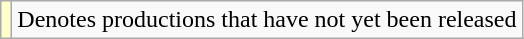<table class="wikitable">
<tr>
<td style="background:#FFFFCC;"></td>
<td>Denotes productions that have not yet been released</td>
</tr>
</table>
